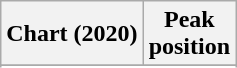<table class="wikitable sortable plainrowheaders" style="text-align:center">
<tr>
<th scope="col">Chart (2020)</th>
<th scope="col">Peak<br> position</th>
</tr>
<tr>
</tr>
<tr>
</tr>
</table>
